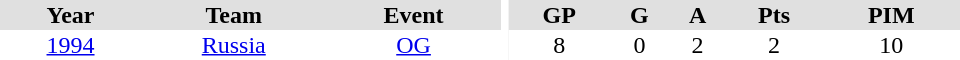<table border="0" cellpadding="1" cellspacing="0" ID="Table3" style="text-align:center; width:40em">
<tr ALIGN="center" bgcolor="#e0e0e0">
<th>Year</th>
<th>Team</th>
<th>Event</th>
<th rowspan="99" bgcolor="#ffffff"></th>
<th>GP</th>
<th>G</th>
<th>A</th>
<th>Pts</th>
<th>PIM</th>
</tr>
<tr>
<td><a href='#'>1994</a></td>
<td><a href='#'>Russia</a></td>
<td><a href='#'>OG</a></td>
<td>8</td>
<td>0</td>
<td>2</td>
<td>2</td>
<td>10</td>
</tr>
</table>
